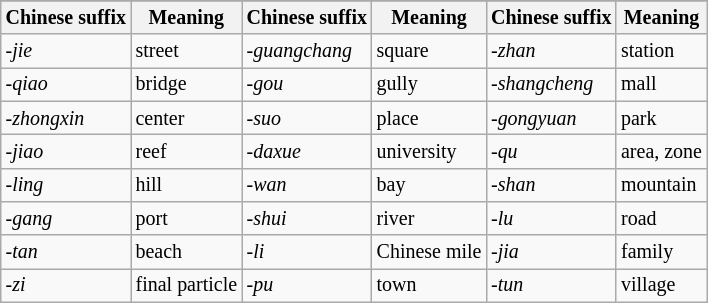<table class="wikitable" style="font-size:smaller">
<tr>
</tr>
<tr>
<th>Chinese suffix</th>
<th>Meaning</th>
<th>Chinese suffix</th>
<th>Meaning</th>
<th>Chinese suffix</th>
<th>Meaning</th>
</tr>
<tr>
<td><em>-jie</em></td>
<td>street</td>
<td><em>-guangchang</em></td>
<td>square</td>
<td><em>-zhan</em></td>
<td>station</td>
</tr>
<tr>
<td><em>-qiao</em></td>
<td>bridge</td>
<td><em>-gou</em></td>
<td>gully</td>
<td><em>-shangcheng</em></td>
<td>mall</td>
</tr>
<tr>
<td><em>-zhongxin</em></td>
<td>center</td>
<td><em>-suo</em></td>
<td>place</td>
<td><em>-gongyuan</em></td>
<td>park</td>
</tr>
<tr>
<td><em>-jiao</em></td>
<td>reef</td>
<td><em>-daxue</em></td>
<td>university</td>
<td><em>-qu</em></td>
<td>area, zone</td>
</tr>
<tr>
<td><em>-ling</em></td>
<td>hill</td>
<td><em>-wan</em></td>
<td>bay</td>
<td><em>-shan</em></td>
<td>mountain</td>
</tr>
<tr>
<td><em>-gang</em></td>
<td>port</td>
<td><em>-shui</em></td>
<td>river</td>
<td><em>-lu</em></td>
<td>road</td>
</tr>
<tr>
<td><em>-tan</em></td>
<td>beach</td>
<td><em>-li</em></td>
<td>Chinese mile</td>
<td><em>-jia</em></td>
<td>family</td>
</tr>
<tr>
<td><em>-zi</em></td>
<td>final particle</td>
<td><em>-pu</em></td>
<td>town</td>
<td><em>-tun</em></td>
<td>village</td>
</tr>
</table>
